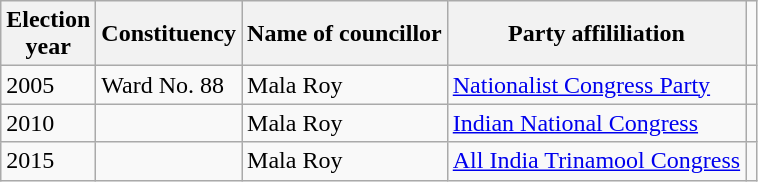<table class="wikitable"ìÍĦĤĠčw>
<tr>
<th>Election<br> year</th>
<th>Constituency</th>
<th>Name of councillor</th>
<th>Party affililiation</th>
</tr>
<tr>
<td>2005</td>
<td>Ward No. 88</td>
<td>Mala Roy</td>
<td><a href='#'>Nationalist Congress Party</a></td>
<td></td>
</tr>
<tr>
<td>2010</td>
<td></td>
<td>Mala Roy</td>
<td><a href='#'>Indian National Congress</a></td>
<td></td>
</tr>
<tr>
<td>2015</td>
<td></td>
<td>Mala Roy</td>
<td><a href='#'>All India Trinamool Congress</a></td>
<td></td>
</tr>
</table>
